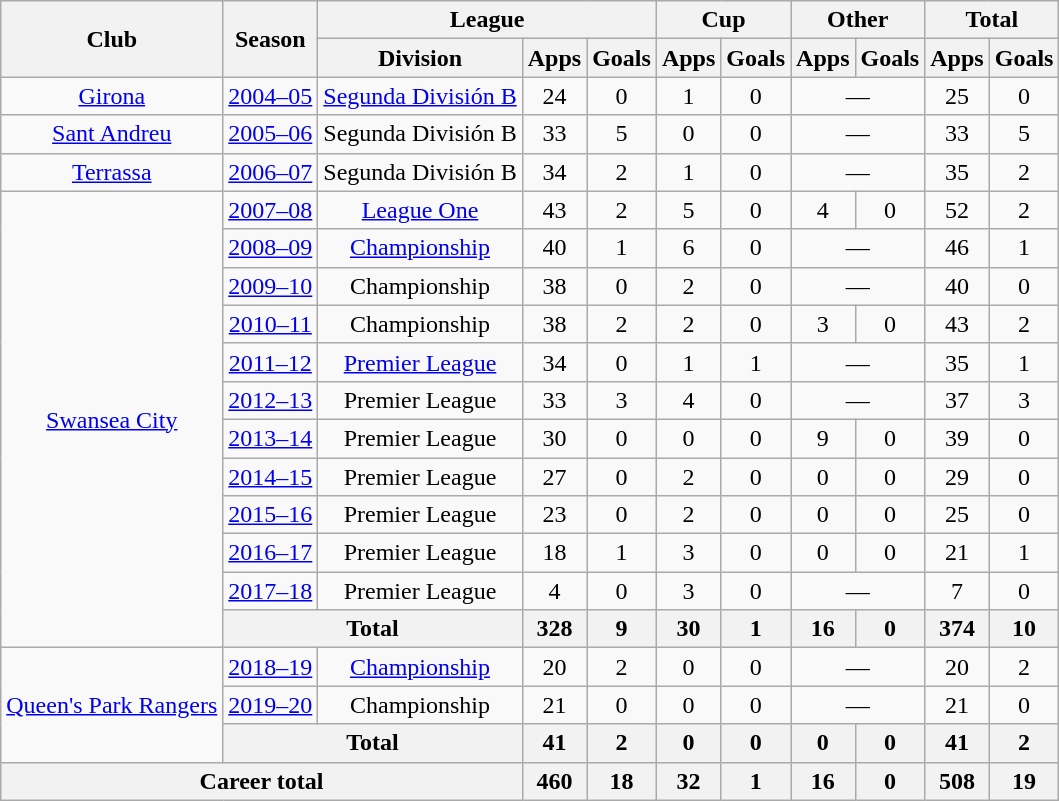<table class="wikitable" style="text-align: center;">
<tr>
<th rowspan=2>Club</th>
<th rowspan=2>Season</th>
<th colspan=3>League</th>
<th colspan=2>Cup</th>
<th colspan=2>Other</th>
<th colspan=2>Total</th>
</tr>
<tr>
<th>Division</th>
<th>Apps</th>
<th>Goals</th>
<th>Apps</th>
<th>Goals</th>
<th>Apps</th>
<th>Goals</th>
<th>Apps</th>
<th>Goals</th>
</tr>
<tr>
<td><a href='#'>Girona</a></td>
<td><a href='#'>2004–05</a></td>
<td><a href='#'>Segunda División B</a></td>
<td>24</td>
<td>0</td>
<td>1</td>
<td>0</td>
<td colspan=2>—</td>
<td>25</td>
<td>0</td>
</tr>
<tr>
<td><a href='#'>Sant Andreu</a></td>
<td><a href='#'>2005–06</a></td>
<td>Segunda División B</td>
<td>33</td>
<td>5</td>
<td>0</td>
<td>0</td>
<td colspan=2>—</td>
<td>33</td>
<td>5</td>
</tr>
<tr>
<td><a href='#'>Terrassa</a></td>
<td><a href='#'>2006–07</a></td>
<td>Segunda División B</td>
<td>34</td>
<td>2</td>
<td>1</td>
<td>0</td>
<td colspan=2>—</td>
<td>35</td>
<td>2</td>
</tr>
<tr>
<td rowspan=12><a href='#'>Swansea City</a></td>
<td><a href='#'>2007–08</a></td>
<td><a href='#'>League One</a></td>
<td>43</td>
<td>2</td>
<td>5</td>
<td>0</td>
<td>4</td>
<td>0</td>
<td>52</td>
<td>2</td>
</tr>
<tr>
<td><a href='#'>2008–09</a></td>
<td><a href='#'>Championship</a></td>
<td>40</td>
<td>1</td>
<td>6</td>
<td>0</td>
<td colspan=2>—</td>
<td>46</td>
<td>1</td>
</tr>
<tr>
<td><a href='#'>2009–10</a></td>
<td>Championship</td>
<td>38</td>
<td>0</td>
<td>2</td>
<td>0</td>
<td colspan=2>—</td>
<td>40</td>
<td>0</td>
</tr>
<tr>
<td><a href='#'>2010–11</a></td>
<td>Championship</td>
<td>38</td>
<td>2</td>
<td>2</td>
<td>0</td>
<td>3</td>
<td>0</td>
<td>43</td>
<td>2</td>
</tr>
<tr>
<td><a href='#'>2011–12</a></td>
<td><a href='#'>Premier League</a></td>
<td>34</td>
<td>0</td>
<td>1</td>
<td>1</td>
<td colspan=2>—</td>
<td>35</td>
<td>1</td>
</tr>
<tr>
<td><a href='#'>2012–13</a></td>
<td>Premier League</td>
<td>33</td>
<td>3</td>
<td>4</td>
<td>0</td>
<td colspan=2>—</td>
<td>37</td>
<td>3</td>
</tr>
<tr>
<td><a href='#'>2013–14</a></td>
<td>Premier League</td>
<td>30</td>
<td>0</td>
<td>0</td>
<td>0</td>
<td>9</td>
<td>0</td>
<td>39</td>
<td>0</td>
</tr>
<tr>
<td><a href='#'>2014–15</a></td>
<td>Premier League</td>
<td>27</td>
<td>0</td>
<td>2</td>
<td>0</td>
<td>0</td>
<td>0</td>
<td>29</td>
<td>0</td>
</tr>
<tr>
<td><a href='#'>2015–16</a></td>
<td>Premier League</td>
<td>23</td>
<td>0</td>
<td>2</td>
<td>0</td>
<td>0</td>
<td>0</td>
<td>25</td>
<td>0</td>
</tr>
<tr>
<td><a href='#'>2016–17</a></td>
<td>Premier League</td>
<td>18</td>
<td>1</td>
<td>3</td>
<td>0</td>
<td>0</td>
<td>0</td>
<td>21</td>
<td>1</td>
</tr>
<tr>
<td><a href='#'>2017–18</a></td>
<td>Premier League</td>
<td>4</td>
<td>0</td>
<td>3</td>
<td>0</td>
<td colspan=2>—</td>
<td>7</td>
<td>0</td>
</tr>
<tr>
<th colspan=2>Total</th>
<th>328</th>
<th>9</th>
<th>30</th>
<th>1</th>
<th>16</th>
<th>0</th>
<th>374</th>
<th>10</th>
</tr>
<tr>
<td rowspan="3"><a href='#'>Queen's Park Rangers</a></td>
<td><a href='#'>2018–19</a></td>
<td><a href='#'>Championship</a></td>
<td>20</td>
<td>2</td>
<td>0</td>
<td>0</td>
<td colspan=2>—</td>
<td>20</td>
<td>2</td>
</tr>
<tr>
<td><a href='#'>2019–20</a></td>
<td>Championship</td>
<td>21</td>
<td>0</td>
<td>0</td>
<td>0</td>
<td colspan=2>—</td>
<td>21</td>
<td>0</td>
</tr>
<tr>
<th colspan=2>Total</th>
<th>41</th>
<th>2</th>
<th>0</th>
<th>0</th>
<th>0</th>
<th>0</th>
<th>41</th>
<th>2</th>
</tr>
<tr>
<th colspan=3>Career total</th>
<th>460</th>
<th>18</th>
<th>32</th>
<th>1</th>
<th>16</th>
<th>0</th>
<th>508</th>
<th>19</th>
</tr>
</table>
